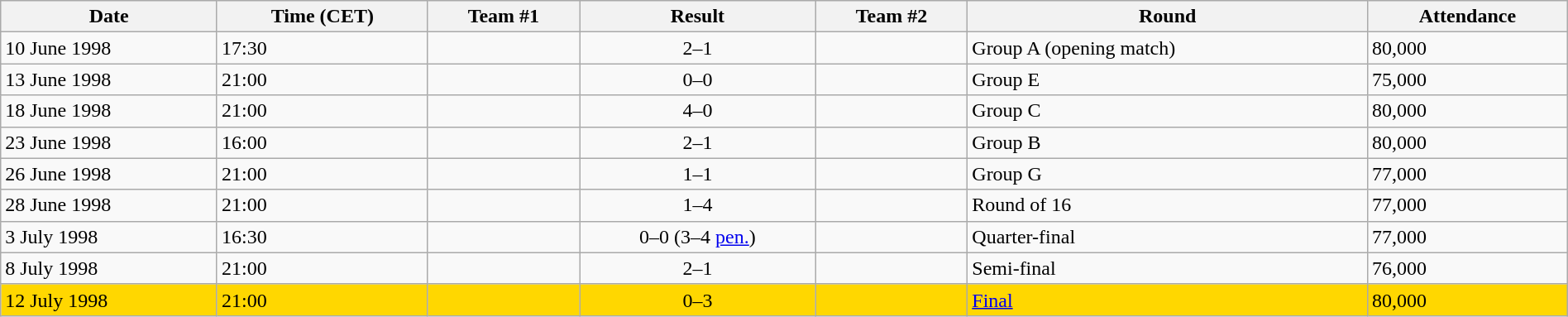<table class="wikitable" style="text-align: left;" width="100%">
<tr>
<th>Date</th>
<th>Time (CET)</th>
<th>Team #1</th>
<th>Result</th>
<th>Team #2</th>
<th>Round</th>
<th>Attendance</th>
</tr>
<tr>
<td>10 June 1998</td>
<td>17:30</td>
<td></td>
<td style="text-align:center;">2–1</td>
<td></td>
<td>Group A (opening match)</td>
<td>80,000</td>
</tr>
<tr>
<td>13 June 1998</td>
<td>21:00</td>
<td></td>
<td style="text-align:center;">0–0</td>
<td></td>
<td>Group E</td>
<td>75,000</td>
</tr>
<tr>
<td>18 June 1998</td>
<td>21:00</td>
<td></td>
<td style="text-align:center;">4–0</td>
<td></td>
<td>Group C</td>
<td>80,000</td>
</tr>
<tr>
<td>23 June 1998</td>
<td>16:00</td>
<td></td>
<td style="text-align:center;">2–1</td>
<td></td>
<td>Group B</td>
<td>80,000</td>
</tr>
<tr>
<td>26 June 1998</td>
<td>21:00</td>
<td></td>
<td style="text-align:center;">1–1</td>
<td></td>
<td>Group G</td>
<td>77,000</td>
</tr>
<tr>
<td>28 June 1998</td>
<td>21:00</td>
<td></td>
<td style="text-align:center;">1–4</td>
<td></td>
<td>Round of 16</td>
<td>77,000</td>
</tr>
<tr>
<td>3 July 1998</td>
<td>16:30</td>
<td></td>
<td style="text-align:center;">0–0 (3–4 <a href='#'>pen.</a>)</td>
<td></td>
<td>Quarter-final</td>
<td>77,000</td>
</tr>
<tr>
<td>8 July 1998</td>
<td>21:00</td>
<td></td>
<td style="text-align:center;">2–1</td>
<td></td>
<td>Semi-final</td>
<td>76,000</td>
</tr>
<tr bgcolor=gold>
<td>12 July 1998</td>
<td>21:00</td>
<td></td>
<td style="text-align:center;">0–3</td>
<td></td>
<td><a href='#'>Final</a></td>
<td>80,000</td>
</tr>
</table>
